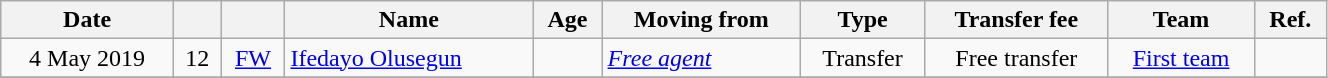<table class="wikitable sortable" style="width:70%; text-align:center; font-size:100%; text-align:centre;">
<tr>
<th>Date</th>
<th></th>
<th></th>
<th>Name</th>
<th>Age</th>
<th>Moving from</th>
<th>Type</th>
<th>Transfer fee</th>
<th>Team</th>
<th>Ref.</th>
</tr>
<tr>
<td>4 May 2019</td>
<td>12</td>
<td><a href='#'>FW</a></td>
<td style="text-align:left"> <a href='#'>Ifedayo Olusegun</a></td>
<td></td>
<td style="text-align:left"><em><a href='#'>Free agent</a></em></td>
<td>Transfer</td>
<td>Free transfer</td>
<td><a href='#'>First team</a></td>
<td></td>
</tr>
<tr>
</tr>
</table>
